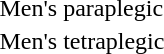<table>
<tr>
<td>Men's paraplegic</td>
<td></td>
<td></td>
<td></td>
</tr>
<tr>
<td>Men's tetraplegic</td>
<td></td>
<td></td>
<td></td>
</tr>
</table>
